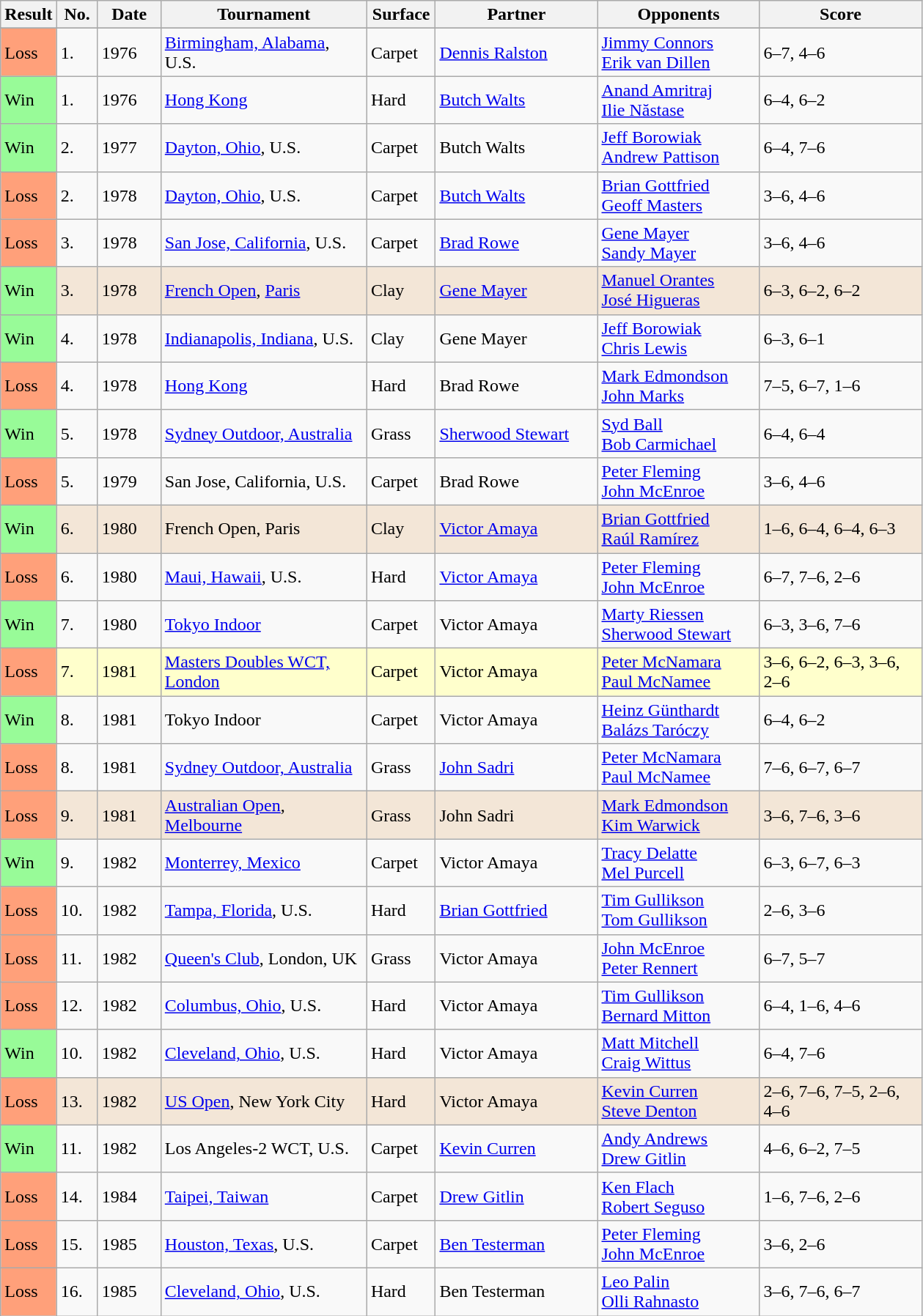<table class="sortable wikitable">
<tr>
<th style="width:40px">Result</th>
<th style="width:30px">No.</th>
<th style="width:50px">Date</th>
<th style="width:180px">Tournament</th>
<th style="width:55px">Surface</th>
<th style="width:140px">Partner</th>
<th style="width:140px">Opponents</th>
<th style="width:140px" class="unsortable">Score</th>
</tr>
<tr>
</tr>
<tr>
<td style="background:#ffa07a;">Loss</td>
<td>1.</td>
<td>1976</td>
<td><a href='#'>Birmingham, Alabama</a>, U.S.</td>
<td>Carpet</td>
<td> <a href='#'>Dennis Ralston</a></td>
<td> <a href='#'>Jimmy Connors</a> <br>  <a href='#'>Erik van Dillen</a></td>
<td>6–7, 4–6</td>
</tr>
<tr>
<td style="background:#98fb98;">Win</td>
<td>1.</td>
<td>1976</td>
<td><a href='#'>Hong Kong</a></td>
<td>Hard</td>
<td> <a href='#'>Butch Walts</a></td>
<td> <a href='#'>Anand Amritraj</a> <br>  <a href='#'>Ilie Năstase</a></td>
<td>6–4, 6–2</td>
</tr>
<tr>
<td style="background:#98fb98;">Win</td>
<td>2.</td>
<td>1977</td>
<td><a href='#'>Dayton, Ohio</a>, U.S.</td>
<td>Carpet</td>
<td> Butch Walts</td>
<td> <a href='#'>Jeff Borowiak</a> <br>  <a href='#'>Andrew Pattison</a></td>
<td>6–4, 7–6</td>
</tr>
<tr>
<td style="background:#ffa07a;">Loss</td>
<td>2.</td>
<td>1978</td>
<td><a href='#'>Dayton, Ohio</a>, U.S.</td>
<td>Carpet</td>
<td> <a href='#'>Butch Walts</a></td>
<td> <a href='#'>Brian Gottfried</a> <br>  <a href='#'>Geoff Masters</a></td>
<td>3–6, 4–6</td>
</tr>
<tr>
<td style="background:#ffa07a;">Loss</td>
<td>3.</td>
<td>1978</td>
<td><a href='#'>San Jose, California</a>, U.S.</td>
<td>Carpet</td>
<td> <a href='#'>Brad Rowe</a></td>
<td> <a href='#'>Gene Mayer</a> <br>  <a href='#'>Sandy Mayer</a></td>
<td>3–6, 4–6</td>
</tr>
<tr style="background:#f3e6d7;">
<td style="background:#98fb98;">Win</td>
<td>3.</td>
<td>1978</td>
<td><a href='#'>French Open</a>, <a href='#'>Paris</a></td>
<td>Clay</td>
<td> <a href='#'>Gene Mayer</a></td>
<td> <a href='#'>Manuel Orantes</a> <br>  <a href='#'>José Higueras</a></td>
<td>6–3, 6–2, 6–2</td>
</tr>
<tr>
<td style="background:#98fb98;">Win</td>
<td>4.</td>
<td>1978</td>
<td><a href='#'>Indianapolis, Indiana</a>, U.S.</td>
<td>Clay</td>
<td> Gene Mayer</td>
<td> <a href='#'>Jeff Borowiak</a> <br>  <a href='#'>Chris Lewis</a></td>
<td>6–3, 6–1</td>
</tr>
<tr>
<td style="background:#ffa07a;">Loss</td>
<td>4.</td>
<td>1978</td>
<td><a href='#'>Hong Kong</a></td>
<td>Hard</td>
<td> Brad Rowe</td>
<td> <a href='#'>Mark Edmondson</a> <br>  <a href='#'>John Marks</a></td>
<td>7–5, 6–7, 1–6</td>
</tr>
<tr>
<td style="background:#98fb98;">Win</td>
<td>5.</td>
<td>1978</td>
<td><a href='#'>Sydney Outdoor, Australia</a></td>
<td>Grass</td>
<td> <a href='#'>Sherwood Stewart</a></td>
<td> <a href='#'>Syd Ball</a> <br>  <a href='#'>Bob Carmichael</a></td>
<td>6–4, 6–4</td>
</tr>
<tr>
<td style="background:#ffa07a;">Loss</td>
<td>5.</td>
<td>1979</td>
<td>San Jose, California, U.S.</td>
<td>Carpet</td>
<td> Brad Rowe</td>
<td> <a href='#'>Peter Fleming</a> <br>  <a href='#'>John McEnroe</a></td>
<td>3–6, 4–6</td>
</tr>
<tr style="background:#f3e6d7;">
<td style="background:#98fb98;">Win</td>
<td>6.</td>
<td>1980</td>
<td>French Open, Paris</td>
<td>Clay</td>
<td> <a href='#'>Victor Amaya</a></td>
<td> <a href='#'>Brian Gottfried</a> <br>  <a href='#'>Raúl Ramírez</a></td>
<td>1–6, 6–4, 6–4, 6–3</td>
</tr>
<tr>
<td style="background:#ffa07a;">Loss</td>
<td>6.</td>
<td>1980</td>
<td><a href='#'>Maui, Hawaii</a>, U.S.</td>
<td>Hard</td>
<td> <a href='#'>Victor Amaya</a></td>
<td> <a href='#'>Peter Fleming</a> <br>  <a href='#'>John McEnroe</a></td>
<td>6–7, 7–6, 2–6</td>
</tr>
<tr>
<td style="background:#98fb98;">Win</td>
<td>7.</td>
<td>1980</td>
<td><a href='#'>Tokyo Indoor</a></td>
<td>Carpet</td>
<td> Victor Amaya</td>
<td> <a href='#'>Marty Riessen</a> <br>  <a href='#'>Sherwood Stewart</a></td>
<td>6–3, 3–6, 7–6</td>
</tr>
<tr style="background:#ffc;">
<td style="background:#ffa07a;">Loss</td>
<td>7.</td>
<td>1981</td>
<td><a href='#'>Masters Doubles WCT, London</a></td>
<td>Carpet</td>
<td> Victor Amaya</td>
<td> <a href='#'>Peter McNamara</a> <br>  <a href='#'>Paul McNamee</a></td>
<td>3–6, 6–2, 6–3, 3–6, 2–6</td>
</tr>
<tr>
<td style="background:#98fb98;">Win</td>
<td>8.</td>
<td>1981</td>
<td>Tokyo Indoor</td>
<td>Carpet</td>
<td> Victor Amaya</td>
<td> <a href='#'>Heinz Günthardt</a> <br>  <a href='#'>Balázs Taróczy</a></td>
<td>6–4, 6–2</td>
</tr>
<tr>
<td style="background:#ffa07a;">Loss</td>
<td>8.</td>
<td>1981</td>
<td><a href='#'>Sydney Outdoor, Australia</a></td>
<td>Grass</td>
<td> <a href='#'>John Sadri</a></td>
<td> <a href='#'>Peter McNamara</a> <br>  <a href='#'>Paul McNamee</a></td>
<td>7–6, 6–7, 6–7</td>
</tr>
<tr style="background:#f3e6d7;">
<td style="background:#ffa07a;">Loss</td>
<td>9.</td>
<td>1981</td>
<td><a href='#'>Australian Open</a>, <a href='#'>Melbourne</a></td>
<td>Grass</td>
<td> John Sadri</td>
<td> <a href='#'>Mark Edmondson</a> <br>  <a href='#'>Kim Warwick</a></td>
<td>3–6, 7–6, 3–6</td>
</tr>
<tr>
<td style="background:#98fb98;">Win</td>
<td>9.</td>
<td>1982</td>
<td><a href='#'>Monterrey, Mexico</a></td>
<td>Carpet</td>
<td> Victor Amaya</td>
<td> <a href='#'>Tracy Delatte</a> <br>  <a href='#'>Mel Purcell</a></td>
<td>6–3, 6–7, 6–3</td>
</tr>
<tr>
<td style="background:#ffa07a;">Loss</td>
<td>10.</td>
<td>1982</td>
<td><a href='#'>Tampa, Florida</a>, U.S.</td>
<td>Hard</td>
<td> <a href='#'>Brian Gottfried</a></td>
<td> <a href='#'>Tim Gullikson</a> <br>  <a href='#'>Tom Gullikson</a></td>
<td>2–6, 3–6</td>
</tr>
<tr>
<td style="background:#ffa07a;">Loss</td>
<td>11.</td>
<td>1982</td>
<td><a href='#'>Queen's Club</a>, London, UK</td>
<td>Grass</td>
<td> Victor Amaya</td>
<td> <a href='#'>John McEnroe</a> <br>  <a href='#'>Peter Rennert</a></td>
<td>6–7, 5–7</td>
</tr>
<tr>
<td style="background:#ffa07a;">Loss</td>
<td>12.</td>
<td>1982</td>
<td><a href='#'>Columbus, Ohio</a>, U.S.</td>
<td>Hard</td>
<td> Victor Amaya</td>
<td> <a href='#'>Tim Gullikson</a> <br>  <a href='#'>Bernard Mitton</a></td>
<td>6–4, 1–6, 4–6</td>
</tr>
<tr>
<td style="background:#98fb98;">Win</td>
<td>10.</td>
<td>1982</td>
<td><a href='#'>Cleveland, Ohio</a>, U.S.</td>
<td>Hard</td>
<td> Victor Amaya</td>
<td> <a href='#'>Matt Mitchell</a> <br>  <a href='#'>Craig Wittus</a></td>
<td>6–4, 7–6</td>
</tr>
<tr style="background:#f3e6d7;">
<td style="background:#ffa07a;">Loss</td>
<td>13.</td>
<td>1982</td>
<td><a href='#'>US Open</a>, New York City</td>
<td>Hard</td>
<td> Victor Amaya</td>
<td> <a href='#'>Kevin Curren</a> <br>  <a href='#'>Steve Denton</a></td>
<td>2–6, 7–6, 7–5, 2–6, 4–6</td>
</tr>
<tr>
<td style="background:#98fb98;">Win</td>
<td>11.</td>
<td>1982</td>
<td>Los Angeles-2 WCT, U.S.</td>
<td>Carpet</td>
<td> <a href='#'>Kevin Curren</a></td>
<td> <a href='#'>Andy Andrews</a> <br>  <a href='#'>Drew Gitlin</a></td>
<td>4–6, 6–2, 7–5</td>
</tr>
<tr>
<td style="background:#ffa07a;">Loss</td>
<td>14.</td>
<td>1984</td>
<td><a href='#'>Taipei, Taiwan</a></td>
<td>Carpet</td>
<td> <a href='#'>Drew Gitlin</a></td>
<td> <a href='#'>Ken Flach</a> <br>  <a href='#'>Robert Seguso</a></td>
<td>1–6, 7–6, 2–6</td>
</tr>
<tr>
<td style="background:#ffa07a;">Loss</td>
<td>15.</td>
<td>1985</td>
<td><a href='#'>Houston, Texas</a>, U.S.</td>
<td>Carpet</td>
<td> <a href='#'>Ben Testerman</a></td>
<td> <a href='#'>Peter Fleming</a> <br>  <a href='#'>John McEnroe</a></td>
<td>3–6, 2–6</td>
</tr>
<tr>
<td style="background:#ffa07a;">Loss</td>
<td>16.</td>
<td>1985</td>
<td><a href='#'>Cleveland, Ohio</a>, U.S.</td>
<td>Hard</td>
<td> Ben Testerman</td>
<td> <a href='#'>Leo Palin</a> <br>  <a href='#'>Olli Rahnasto</a></td>
<td>3–6, 7–6, 6–7</td>
</tr>
</table>
